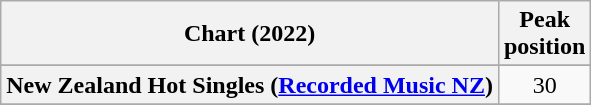<table class="wikitable sortable plainrowheaders" style="text-align:center">
<tr>
<th scope="col">Chart (2022)</th>
<th scope="col">Peak<br>position</th>
</tr>
<tr>
</tr>
<tr>
<th scope="row">New Zealand Hot Singles (<a href='#'>Recorded Music NZ</a>)</th>
<td>30</td>
</tr>
<tr>
</tr>
</table>
